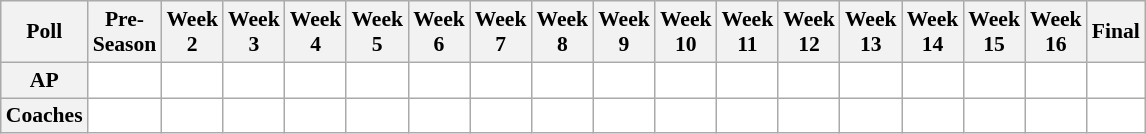<table class="wikitable" style="white-space:nowrap;font-size:90%">
<tr>
<th>Poll</th>
<th>Pre-<br>Season</th>
<th>Week<br>2</th>
<th>Week<br>3</th>
<th>Week<br>4</th>
<th>Week<br>5</th>
<th>Week<br>6</th>
<th>Week<br>7</th>
<th>Week<br>8</th>
<th>Week<br>9</th>
<th>Week<br>10</th>
<th>Week<br>11</th>
<th>Week<br>12</th>
<th>Week<br>13</th>
<th>Week<br>14</th>
<th>Week<br>15</th>
<th>Week<br>16</th>
<th>Final</th>
</tr>
<tr style="text-align:center;">
<th>AP</th>
<td style="background:#FFF;"></td>
<td style="background:#FFF;"></td>
<td style="background:#FFF;"></td>
<td style="background:#FFF;"></td>
<td style="background:#FFF;"></td>
<td style="background:#FFF;"></td>
<td style="background:#FFF;"></td>
<td style="background:#FFF;"></td>
<td style="background:#FFF;"></td>
<td style="background:#FFF;"></td>
<td style="background:#FFF;"></td>
<td style="background:#FFF;"></td>
<td style="background:#FFF;"></td>
<td style="background:#FFF;"></td>
<td style="background:#FFF;"></td>
<td style="background:#FFF;"></td>
<td style="background:#FFF;"></td>
</tr>
<tr style="text-align:center;">
<th>Coaches</th>
<td style="background:#FFF;"></td>
<td style="background:#FFF;"></td>
<td style="background:#FFF;"></td>
<td style="background:#FFF;"></td>
<td style="background:#FFF;"></td>
<td style="background:#FFF;"></td>
<td style="background:#FFF;"></td>
<td style="background:#FFF;"></td>
<td style="background:#FFF;"></td>
<td style="background:#FFF;"></td>
<td style="background:#FFF;"></td>
<td style="background:#FFF;"></td>
<td style="background:#FFF;"></td>
<td style="background:#FFF;"></td>
<td style="background:#FFF;"></td>
<td style="background:#FFF;"></td>
<td style="background:#FFF;"></td>
</tr>
</table>
